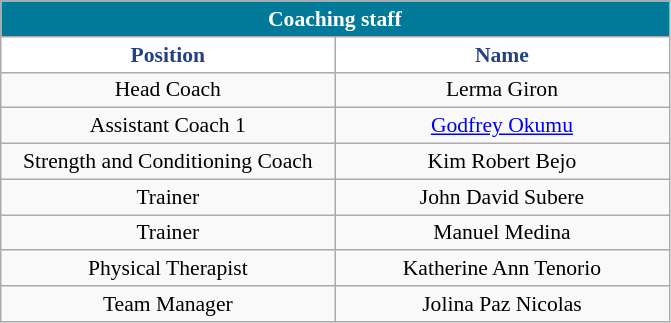<table class="wikitable sortable" style="font-size:90%; text-align:center;">
<tr>
<th colspan="5" style= "background:#017A99; color:white; text-align: center">Coaching staff</th>
</tr>
<tr align=center>
<th style="width:15em; background:white; color:#244183;">Position</th>
<th style="width:15em; background:white; color:#244183;">Name</th>
</tr>
<tr>
<td>Head Coach</td>
<td> Lerma Giron</td>
</tr>
<tr>
<td>Assistant Coach 1</td>
<td> <a href='#'>Godfrey Okumu</a></td>
</tr>
<tr>
<td>Strength and Conditioning Coach</td>
<td> Kim Robert Bejo</td>
</tr>
<tr>
<td>Trainer</td>
<td>  John David Subere</td>
</tr>
<tr>
<td>Trainer</td>
<td> Manuel Medina</td>
</tr>
<tr>
<td>Physical Therapist</td>
<td> Katherine Ann Tenorio</td>
</tr>
<tr>
<td>Team Manager</td>
<td> Jolina Paz Nicolas</td>
</tr>
</table>
